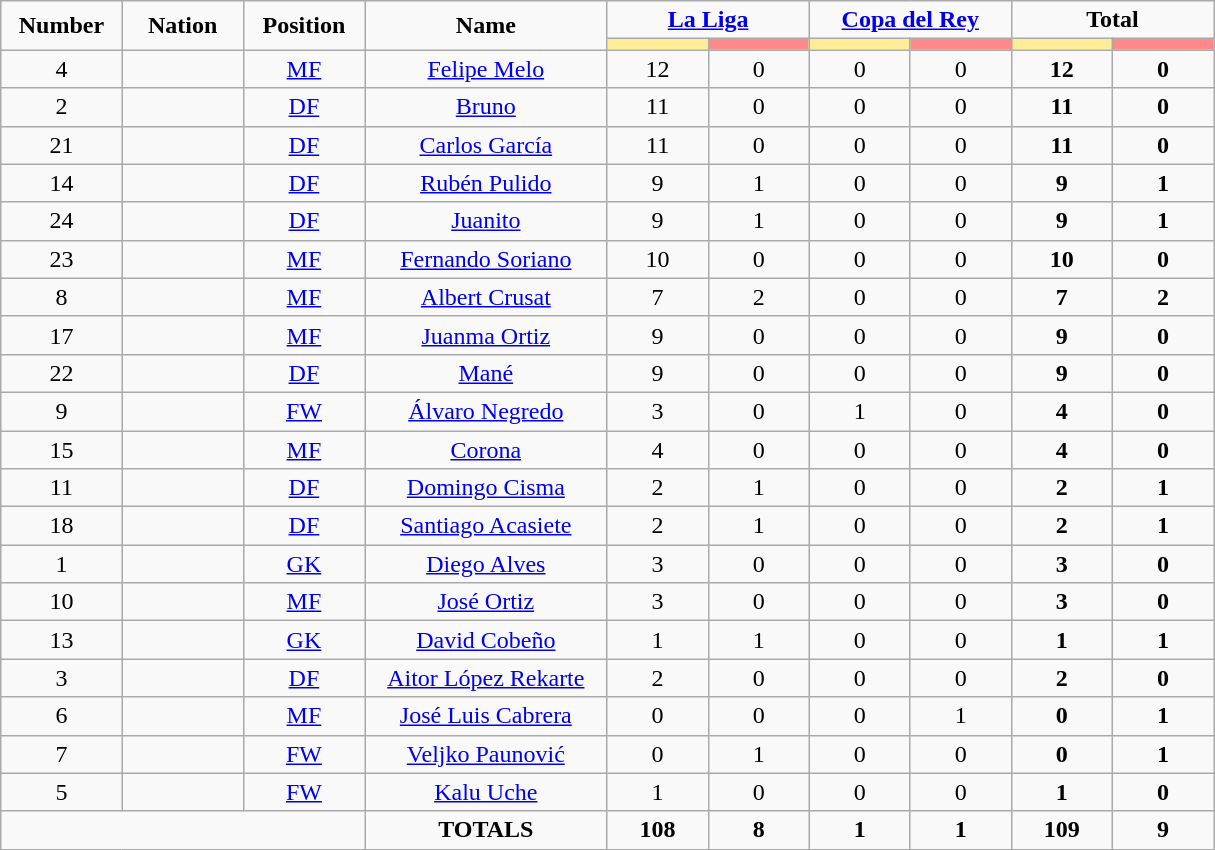<table class="wikitable" style="text-align:center;">
<tr style="text-align:center;">
<td rowspan="2"  style="width:10%; "><strong>Number</strong></td>
<td rowspan="2"  style="width:10%; "><strong>Nation</strong></td>
<td rowspan="2"  style="width:10%; "><strong>Position</strong></td>
<td rowspan="2"  style="width:20%; "><strong>Name</strong></td>
<td colspan="2"><strong><a href='#'>La Liga</a></strong></td>
<td colspan="2"><strong><a href='#'>Copa del Rey</a></strong></td>
<td colspan="2"><strong>Total</strong></td>
</tr>
<tr>
<th style="width:60px; background:#fe9;"></th>
<th style="width:60px; background:#ff8888;"></th>
<th style="width:60px; background:#fe9;"></th>
<th style="width:60px; background:#ff8888;"></th>
<th style="width:60px; background:#fe9;"></th>
<th style="width:60px; background:#ff8888;"></th>
</tr>
<tr>
<td>4</td>
<td></td>
<td><a href='#'>MF</a></td>
<td><a href='#'>Felipe Melo</a></td>
<td>12</td>
<td>0</td>
<td>0</td>
<td>0</td>
<td><strong>12</strong></td>
<td><strong>0</strong></td>
</tr>
<tr>
<td>2</td>
<td></td>
<td><a href='#'>DF</a></td>
<td><a href='#'>Bruno</a></td>
<td>11</td>
<td>0</td>
<td>0</td>
<td>0</td>
<td><strong>11</strong></td>
<td><strong>0</strong></td>
</tr>
<tr>
<td>21</td>
<td></td>
<td><a href='#'>DF</a></td>
<td><a href='#'>Carlos García</a></td>
<td>11</td>
<td>0</td>
<td>0</td>
<td>0</td>
<td><strong>11</strong></td>
<td><strong>0</strong></td>
</tr>
<tr>
<td>14</td>
<td></td>
<td><a href='#'>DF</a></td>
<td><a href='#'>Rubén Pulido</a></td>
<td>9</td>
<td>1</td>
<td>0</td>
<td>0</td>
<td><strong>9</strong></td>
<td><strong>1</strong></td>
</tr>
<tr>
<td>24</td>
<td></td>
<td><a href='#'>DF</a></td>
<td><a href='#'>Juanito</a></td>
<td>9</td>
<td>1</td>
<td>0</td>
<td>0</td>
<td><strong>9</strong></td>
<td><strong>1</strong></td>
</tr>
<tr>
<td>23</td>
<td></td>
<td><a href='#'>MF</a></td>
<td><a href='#'>Fernando Soriano</a></td>
<td>10</td>
<td>0</td>
<td>0</td>
<td>0</td>
<td><strong>10</strong></td>
<td><strong>0</strong></td>
</tr>
<tr>
<td>8</td>
<td></td>
<td><a href='#'>MF</a></td>
<td><a href='#'>Albert Crusat</a></td>
<td>7</td>
<td>2</td>
<td>0</td>
<td>0</td>
<td><strong>7</strong></td>
<td><strong>2</strong></td>
</tr>
<tr>
<td>17</td>
<td></td>
<td><a href='#'>MF</a></td>
<td><a href='#'>Juanma Ortiz</a></td>
<td>9</td>
<td>0</td>
<td>0</td>
<td>0</td>
<td><strong>9</strong></td>
<td><strong>0</strong></td>
</tr>
<tr>
<td>22</td>
<td></td>
<td><a href='#'>DF</a></td>
<td><a href='#'>Mané</a></td>
<td>9</td>
<td>0</td>
<td>0</td>
<td>0</td>
<td><strong>9</strong></td>
<td><strong>0</strong></td>
</tr>
<tr>
<td>9</td>
<td></td>
<td><a href='#'>FW</a></td>
<td><a href='#'>Álvaro Negredo</a></td>
<td>3</td>
<td>0</td>
<td>1</td>
<td>0</td>
<td><strong>4</strong></td>
<td><strong>0</strong></td>
</tr>
<tr>
<td>15</td>
<td></td>
<td><a href='#'>MF</a></td>
<td><a href='#'>Corona</a></td>
<td>4</td>
<td>0</td>
<td>0</td>
<td>0</td>
<td><strong>4</strong></td>
<td><strong>0</strong></td>
</tr>
<tr>
<td>11</td>
<td></td>
<td><a href='#'>DF</a></td>
<td><a href='#'>Domingo Cisma</a></td>
<td>2</td>
<td>1</td>
<td>0</td>
<td>0</td>
<td><strong>2</strong></td>
<td><strong>1</strong></td>
</tr>
<tr>
<td>18</td>
<td></td>
<td><a href='#'>DF</a></td>
<td><a href='#'>Santiago Acasiete</a></td>
<td>2</td>
<td>1</td>
<td>0</td>
<td>0</td>
<td><strong>2</strong></td>
<td><strong>1</strong></td>
</tr>
<tr>
<td>1</td>
<td></td>
<td><a href='#'>GK</a></td>
<td><a href='#'>Diego Alves</a></td>
<td>3</td>
<td>0</td>
<td>0</td>
<td>0</td>
<td><strong>3</strong></td>
<td><strong>0</strong></td>
</tr>
<tr>
<td>10</td>
<td></td>
<td><a href='#'>MF</a></td>
<td><a href='#'>José Ortiz</a></td>
<td>3</td>
<td>0</td>
<td>0</td>
<td>0</td>
<td><strong>3</strong></td>
<td><strong>0</strong></td>
</tr>
<tr>
<td>13</td>
<td></td>
<td><a href='#'>GK</a></td>
<td><a href='#'>David Cobeño</a></td>
<td>1</td>
<td>1</td>
<td>0</td>
<td>0</td>
<td><strong>1</strong></td>
<td><strong>1</strong></td>
</tr>
<tr>
<td>3</td>
<td></td>
<td><a href='#'>DF</a></td>
<td><a href='#'>Aitor López Rekarte</a></td>
<td>2</td>
<td>0</td>
<td>0</td>
<td>0</td>
<td><strong>2</strong></td>
<td><strong>0</strong></td>
</tr>
<tr>
<td>6</td>
<td></td>
<td><a href='#'>MF</a></td>
<td><a href='#'>José Luis Cabrera</a></td>
<td>0</td>
<td>0</td>
<td>0</td>
<td>1</td>
<td><strong>0</strong></td>
<td><strong>1</strong></td>
</tr>
<tr>
<td>7</td>
<td></td>
<td><a href='#'>FW</a></td>
<td><a href='#'>Veljko Paunović</a></td>
<td>0</td>
<td>1</td>
<td>0</td>
<td>0</td>
<td><strong>0</strong></td>
<td><strong>1</strong></td>
</tr>
<tr>
<td>5</td>
<td></td>
<td><a href='#'>FW</a></td>
<td><a href='#'>Kalu Uche</a></td>
<td>1</td>
<td>0</td>
<td>0</td>
<td>0</td>
<td><strong>1</strong></td>
<td><strong>0</strong></td>
</tr>
<tr>
<td colspan="3"></td>
<td><strong>TOTALS</strong></td>
<td><strong>108</strong></td>
<td><strong>8</strong></td>
<td><strong>1</strong></td>
<td><strong>1</strong></td>
<td><strong>109</strong></td>
<td><strong>9</strong></td>
</tr>
</table>
